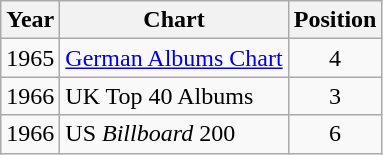<table class="wikitable">
<tr>
<th>Year</th>
<th>Chart</th>
<th>Position</th>
</tr>
<tr>
<td>1965</td>
<td align="left"><a href='#'>German Albums Chart</a></td>
<td style="text-align:center;">4</td>
</tr>
<tr>
<td>1966</td>
<td>UK Top 40 Albums</td>
<td style="text-align:center;">3</td>
</tr>
<tr>
<td>1966</td>
<td>US <em>Billboard</em> 200</td>
<td style="text-align:center;">6</td>
</tr>
</table>
